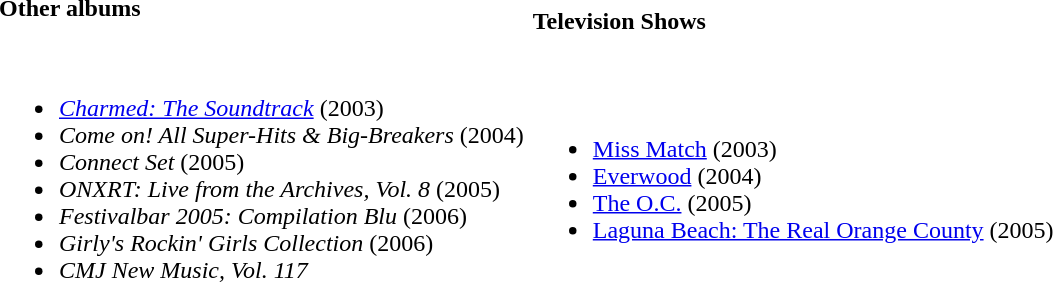<table cellpadding="2">
<tr>
<td><strong>Other albums</strong></td>
<td><br><strong>Television Shows</strong></td>
</tr>
<tr>
<td><br><ul><li><em><a href='#'>Charmed: The Soundtrack</a></em> (2003)</li><li><em>Come on! All Super-Hits & Big-Breakers</em> (2004)</li><li><em>Connect Set</em> (2005)</li><li><em>ONXRT: Live from the Archives, Vol. 8</em> (2005)</li><li><em>Festivalbar 2005: Compilation Blu</em> (2006)</li><li><em>Girly's Rockin' Girls Collection</em> (2006)</li><li><em>CMJ New Music, Vol. 117</em></li></ul></td>
<td><br><ul><li><a href='#'>Miss Match</a> (2003)</li><li><a href='#'>Everwood</a> (2004)</li><li><a href='#'>The O.C.</a> (2005)</li><li><a href='#'>Laguna Beach: The Real Orange County</a> (2005)</li></ul></td>
</tr>
</table>
